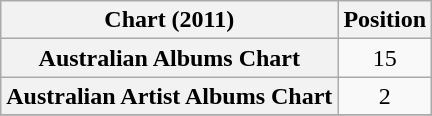<table class="wikitable sortable plainrowheaders">
<tr>
<th scope="col">Chart (2011)</th>
<th scope="col">Position</th>
</tr>
<tr>
<th scope="row">Australian Albums Chart</th>
<td style="text-align:center;">15</td>
</tr>
<tr>
<th scope="row">Australian Artist Albums Chart</th>
<td style="text-align:center;">2</td>
</tr>
<tr>
</tr>
</table>
